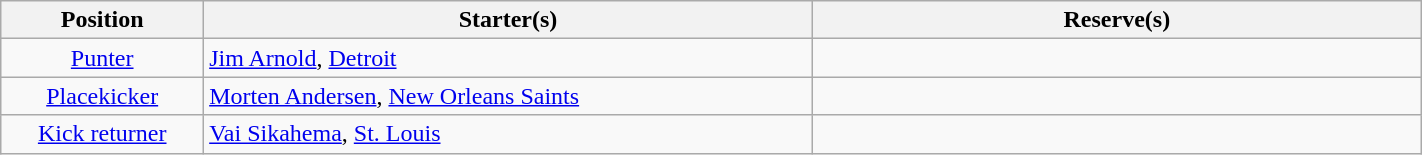<table class="wikitable" width=75%>
<tr>
<th width=10%>Position</th>
<th width=30%>Starter(s)</th>
<th width=30%>Reserve(s)</th>
</tr>
<tr>
<td align=center><a href='#'>Punter</a></td>
<td> <a href='#'>Jim Arnold</a>, <a href='#'>Detroit</a></td>
<td></td>
</tr>
<tr>
<td align=center><a href='#'>Placekicker</a></td>
<td> <a href='#'>Morten Andersen</a>, <a href='#'>New Orleans Saints</a></td>
<td></td>
</tr>
<tr>
<td align=center><a href='#'>Kick returner</a></td>
<td> <a href='#'>Vai Sikahema</a>, <a href='#'>St. Louis</a></td>
<td></td>
</tr>
</table>
